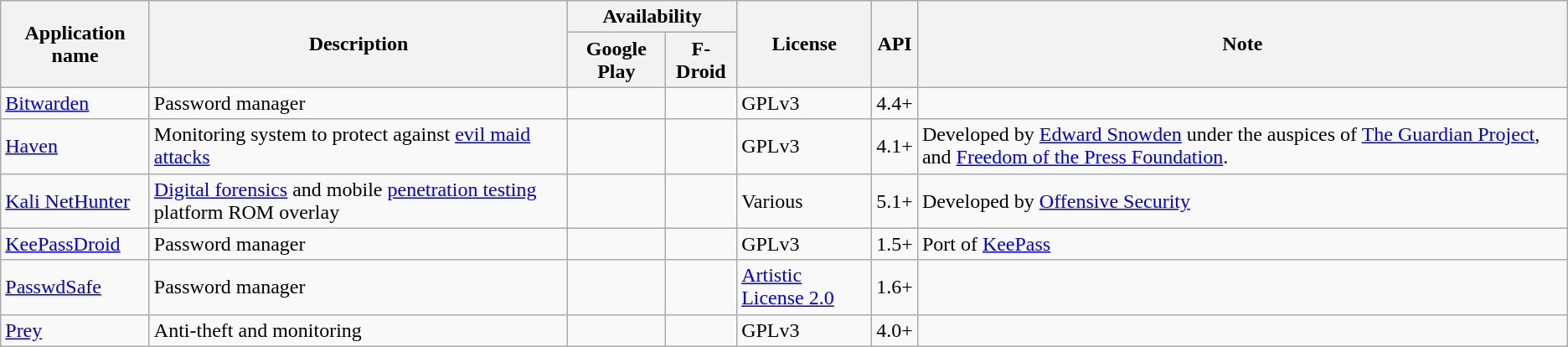<table class="wikitable">
<tr>
<th rowspan="2">Application name</th>
<th rowspan="2">Description</th>
<th colspan="2">Availability</th>
<th rowspan="2">License</th>
<th rowspan="2">API</th>
<th rowspan="2">Note</th>
</tr>
<tr>
<th>Google Play</th>
<th>F-Droid</th>
</tr>
<tr>
<td><a href='#'>Bitwarden</a></td>
<td>Password manager</td>
<td></td>
<td></td>
<td>GPLv3</td>
<td>4.4+</td>
<td></td>
</tr>
<tr>
<td><a href='#'>Haven</a></td>
<td>Monitoring system to protect against <a href='#'>evil maid attacks</a></td>
<td></td>
<td></td>
<td>GPLv3</td>
<td>4.1+</td>
<td>Developed by <a href='#'>Edward Snowden</a> under the auspices of <a href='#'>The Guardian Project</a>, and <a href='#'>Freedom of the Press Foundation</a>.</td>
</tr>
<tr>
<td><a href='#'>Kali NetHunter</a></td>
<td><a href='#'>Digital forensics</a> and mobile <a href='#'>penetration testing</a> platform ROM overlay</td>
<td></td>
<td></td>
<td>Various</td>
<td>5.1+</td>
<td>Developed by <a href='#'>Offensive Security</a></td>
</tr>
<tr>
<td><a href='#'>KeePassDroid</a></td>
<td>Password manager</td>
<td></td>
<td> </td>
<td>GPLv3</td>
<td>1.5+</td>
<td>Port of <a href='#'>KeePass</a></td>
</tr>
<tr>
<td><a href='#'>PasswdSafe</a></td>
<td>Password manager</td>
<td></td>
<td></td>
<td><a href='#'>Artistic License 2.0</a></td>
<td>1.6+</td>
<td></td>
</tr>
<tr>
<td><a href='#'>Prey</a></td>
<td>Anti-theft and monitoring</td>
<td></td>
<td></td>
<td>GPLv3</td>
<td>4.0+</td>
<td></td>
</tr>
</table>
